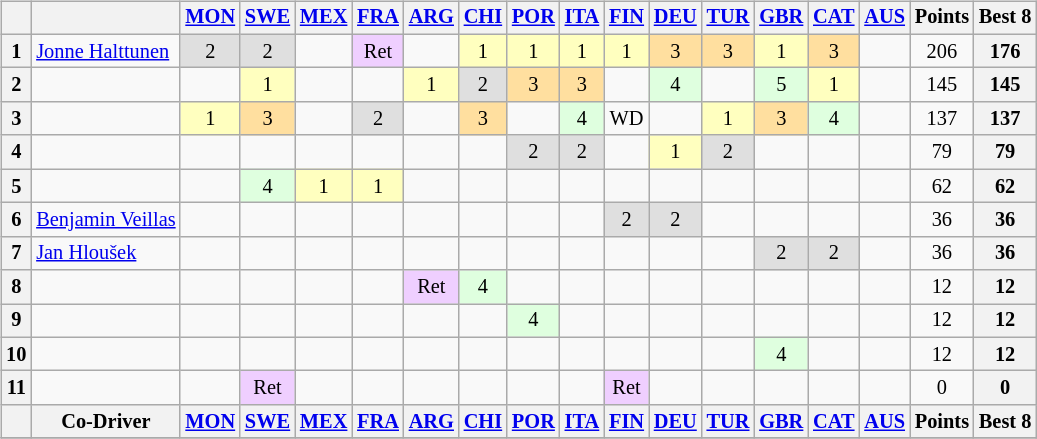<table>
<tr>
<td><br><table class="wikitable" style="font-size: 85%; text-align: center">
<tr valign="top">
<th valign="middle"></th>
<th valign="middle"></th>
<th><a href='#'>MON</a><br></th>
<th><a href='#'>SWE</a><br></th>
<th><a href='#'>MEX</a><br></th>
<th><a href='#'>FRA</a><br></th>
<th><a href='#'>ARG</a><br></th>
<th><a href='#'>CHI</a><br></th>
<th><a href='#'>POR</a><br></th>
<th><a href='#'>ITA</a><br></th>
<th><a href='#'>FIN</a><br></th>
<th><a href='#'>DEU</a><br></th>
<th><a href='#'>TUR</a><br></th>
<th><a href='#'>GBR</a><br></th>
<th><a href='#'>CAT</a><br></th>
<th><a href='#'>AUS</a><br></th>
<th valign="middle">Points</th>
<th valign="middle">Best 8</th>
</tr>
<tr>
<th>1</th>
<td align="left"> <a href='#'>Jonne Halttunen</a></td>
<td style="background:#dfdfdf;">2</td>
<td style="background:#dfdfdf;">2</td>
<td></td>
<td style="background:#efcfff;">Ret</td>
<td></td>
<td style="background:#ffffbf;">1</td>
<td style="background:#ffffbf;">1</td>
<td style="background:#ffffbf;">1</td>
<td style="background:#ffffbf;">1</td>
<td style="background:#ffdf9f;">3</td>
<td style="background:#ffdf9f;">3</td>
<td style="background:#ffffbf;">1</td>
<td style="background:#ffdf9f;">3</td>
<td></td>
<td>206</td>
<th>176</th>
</tr>
<tr>
<th>2</th>
<td align="left"></td>
<td></td>
<td style="background:#ffffbf;">1</td>
<td></td>
<td></td>
<td style="background:#ffffbf;">1</td>
<td style="background:#dfdfdf;">2</td>
<td style="background:#ffdf9f;">3</td>
<td style="background:#ffdf9f;">3</td>
<td></td>
<td style="background:#dfffdf;">4</td>
<td></td>
<td style="background:#dfffdf;">5</td>
<td style="background:#ffffbf;">1</td>
<td></td>
<td>145</td>
<th>145</th>
</tr>
<tr>
<th>3</th>
<td align="left"></td>
<td style="background:#ffffbf;">1</td>
<td style="background:#ffdf9f;">3</td>
<td></td>
<td style="background:#dfdfdf;">2</td>
<td></td>
<td style="background:#ffdf9f;">3</td>
<td></td>
<td style="background:#dfffdf;">4</td>
<td>WD</td>
<td></td>
<td style="background:#ffffbf;">1</td>
<td style="background:#ffdf9f;">3</td>
<td style="background:#dfffdf;">4</td>
<td></td>
<td>137</td>
<th>137</th>
</tr>
<tr>
<th>4</th>
<td align="left"></td>
<td></td>
<td></td>
<td></td>
<td></td>
<td></td>
<td></td>
<td style="background:#dfdfdf;">2</td>
<td style="background:#dfdfdf;">2</td>
<td></td>
<td style="background:#ffffbf;">1</td>
<td style="background:#dfdfdf;">2</td>
<td></td>
<td></td>
<td></td>
<td>79</td>
<th>79</th>
</tr>
<tr>
<th>5</th>
<td align="left"></td>
<td></td>
<td style="background:#dfffdf;">4</td>
<td style="background:#ffffbf;">1</td>
<td style="background:#ffffbf;">1</td>
<td></td>
<td></td>
<td></td>
<td></td>
<td></td>
<td></td>
<td></td>
<td></td>
<td></td>
<td></td>
<td>62</td>
<th>62</th>
</tr>
<tr>
<th>6</th>
<td align=left> <a href='#'>Benjamin Veillas</a></td>
<td></td>
<td></td>
<td></td>
<td></td>
<td></td>
<td></td>
<td></td>
<td></td>
<td style="background:#dfdfdf;">2</td>
<td style="background:#dfdfdf;">2</td>
<td></td>
<td></td>
<td></td>
<td></td>
<td>36</td>
<th>36</th>
</tr>
<tr>
<th>7</th>
<td align=left> <a href='#'>Jan Hloušek</a></td>
<td></td>
<td></td>
<td></td>
<td></td>
<td></td>
<td></td>
<td></td>
<td></td>
<td></td>
<td></td>
<td></td>
<td style="background:#dfdfdf;">2</td>
<td style="background:#dfdfdf;">2</td>
<td></td>
<td>36</td>
<th>36</th>
</tr>
<tr>
<th>8</th>
<td align="left"></td>
<td></td>
<td></td>
<td></td>
<td></td>
<td style="background:#efcfff;">Ret</td>
<td style="background:#dfffdf;">4</td>
<td></td>
<td></td>
<td></td>
<td></td>
<td></td>
<td></td>
<td></td>
<td></td>
<td>12</td>
<th>12</th>
</tr>
<tr>
<th>9</th>
<td align="left"></td>
<td></td>
<td></td>
<td></td>
<td></td>
<td></td>
<td></td>
<td style="background:#dfffdf;">4</td>
<td></td>
<td></td>
<td></td>
<td></td>
<td></td>
<td></td>
<td></td>
<td>12</td>
<th>12</th>
</tr>
<tr>
<th>10</th>
<td align="left"></td>
<td></td>
<td></td>
<td></td>
<td></td>
<td></td>
<td></td>
<td></td>
<td></td>
<td></td>
<td></td>
<td></td>
<td style="background:#dfffdf;">4</td>
<td></td>
<td></td>
<td>12</td>
<th>12</th>
</tr>
<tr>
<th>11</th>
<td align="left"></td>
<td></td>
<td style="background:#efcfff;">Ret</td>
<td></td>
<td></td>
<td></td>
<td></td>
<td></td>
<td></td>
<td style="background:#efcfff;">Ret</td>
<td></td>
<td></td>
<td></td>
<td></td>
<td></td>
<td>0</td>
<th>0</th>
</tr>
<tr>
<th valign="middle"></th>
<th valign="middle">Co-Driver</th>
<th><a href='#'>MON</a><br></th>
<th><a href='#'>SWE</a><br></th>
<th><a href='#'>MEX</a><br></th>
<th><a href='#'>FRA</a><br></th>
<th><a href='#'>ARG</a><br></th>
<th><a href='#'>CHI</a><br></th>
<th><a href='#'>POR</a><br></th>
<th><a href='#'>ITA</a><br></th>
<th><a href='#'>FIN</a><br></th>
<th><a href='#'>DEU</a><br></th>
<th><a href='#'>TUR</a><br></th>
<th><a href='#'>GBR</a><br></th>
<th><a href='#'>CAT</a><br></th>
<th><a href='#'>AUS</a><br></th>
<th valign="middle">Points</th>
<th valign="middle">Best 8</th>
</tr>
<tr>
</tr>
</table>
</td>
<td valign="top"><br></td>
</tr>
</table>
